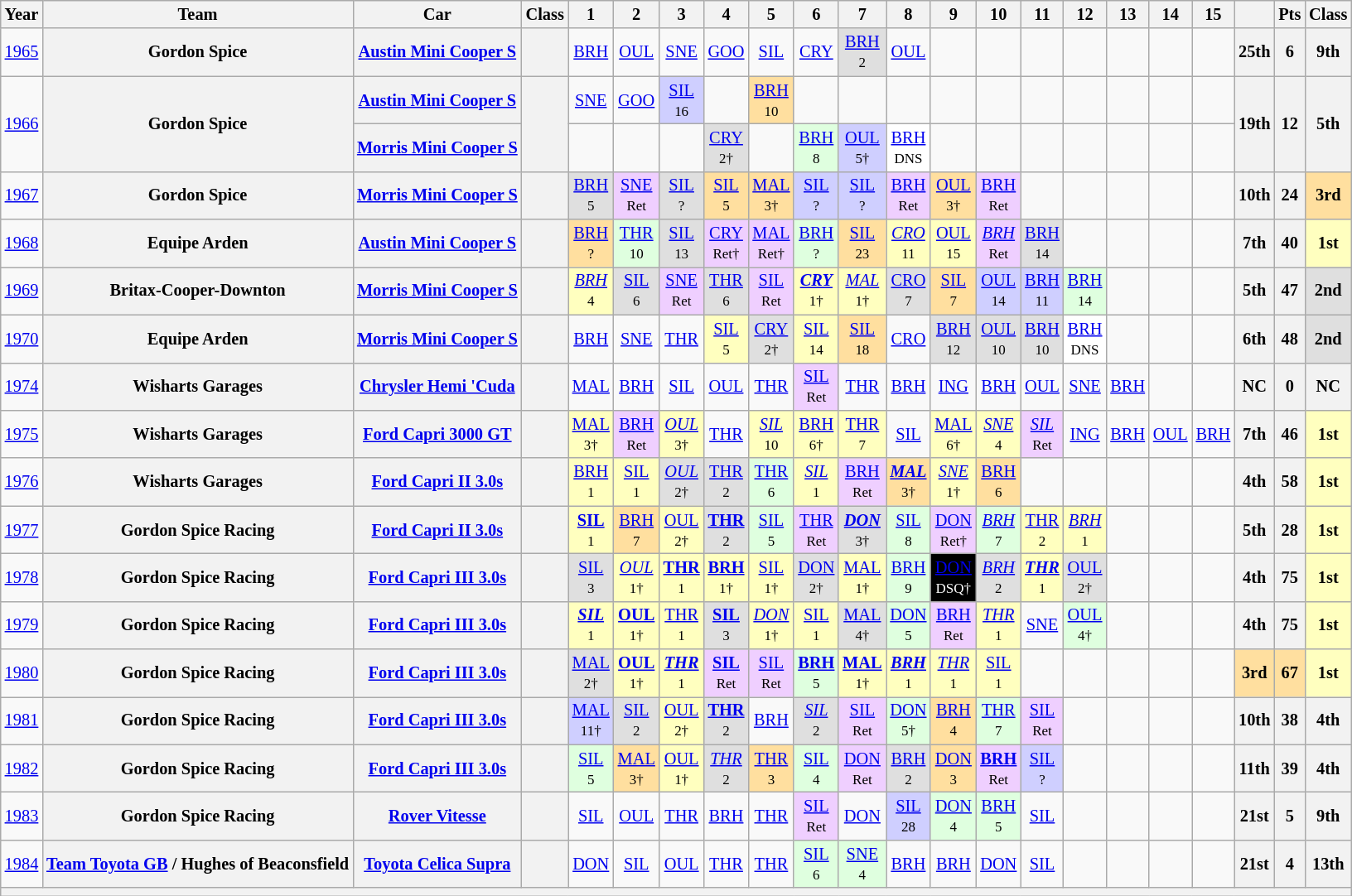<table class="wikitable" style="text-align:center; font-size:85%">
<tr>
<th>Year</th>
<th>Team</th>
<th>Car</th>
<th>Class</th>
<th>1</th>
<th>2</th>
<th>3</th>
<th>4</th>
<th>5</th>
<th>6</th>
<th>7</th>
<th>8</th>
<th>9</th>
<th>10</th>
<th>11</th>
<th>12</th>
<th>13</th>
<th>14</th>
<th>15</th>
<th></th>
<th>Pts</th>
<th>Class</th>
</tr>
<tr>
<td><a href='#'>1965</a></td>
<th>Gordon Spice</th>
<th><a href='#'>Austin Mini Cooper S</a></th>
<th><span></span></th>
<td><a href='#'>BRH</a></td>
<td><a href='#'>OUL</a></td>
<td><a href='#'>SNE</a></td>
<td><a href='#'>GOO</a></td>
<td><a href='#'>SIL</a></td>
<td><a href='#'>CRY</a></td>
<td style="background:#DFDFDF;"><a href='#'>BRH</a><br><small>2</small></td>
<td><a href='#'>OUL</a></td>
<td></td>
<td></td>
<td></td>
<td></td>
<td></td>
<td></td>
<td></td>
<th>25th</th>
<th>6</th>
<th>9th</th>
</tr>
<tr>
<td rowspan=2><a href='#'>1966</a></td>
<th rowspan=2>Gordon Spice</th>
<th><a href='#'>Austin Mini Cooper S</a></th>
<th rowspan=2><span></span></th>
<td><a href='#'>SNE</a></td>
<td><a href='#'>GOO</a></td>
<td style="background:#CFCFFF;"><a href='#'>SIL</a><br><small>16</small></td>
<td></td>
<td style="background:#FFDF9F;"><a href='#'>BRH</a><br><small>10</small></td>
<td></td>
<td></td>
<td></td>
<td></td>
<td></td>
<td></td>
<td></td>
<td></td>
<td></td>
<td></td>
<th rowspan=2>19th</th>
<th rowspan=2>12</th>
<th rowspan=2>5th</th>
</tr>
<tr>
<th><a href='#'>Morris Mini Cooper S</a></th>
<td></td>
<td></td>
<td></td>
<td style="background:#DFDFDF;"><a href='#'>CRY</a><br><small>2†</small></td>
<td></td>
<td style="background:#DFFFDF;"><a href='#'>BRH</a><br><small>8</small></td>
<td style="background:#CFCFFF;"><a href='#'>OUL</a><br><small>5†</small></td>
<td style="background:#FFFFFF;"><a href='#'>BRH</a><br><small>DNS</small></td>
<td></td>
<td></td>
<td></td>
<td></td>
<td></td>
<td></td>
<td></td>
</tr>
<tr>
<td><a href='#'>1967</a></td>
<th>Gordon Spice</th>
<th><a href='#'>Morris Mini Cooper S</a></th>
<th><span></span></th>
<td style="background:#DFDFDF;"><a href='#'>BRH</a><br><small>5</small></td>
<td style="background:#EFCFFF;"><a href='#'>SNE</a><br><small>Ret</small></td>
<td style="background:#DFDFDF;"><a href='#'>SIL</a><br><small>?</small></td>
<td style="background:#FFDF9F;"><a href='#'>SIL</a><br><small>5</small></td>
<td style="background:#FFDF9F;"><a href='#'>MAL</a><br><small>3†</small></td>
<td style="background:#CFCFFF;"><a href='#'>SIL</a><br><small>?</small></td>
<td style="background:#CFCFFF;"><a href='#'>SIL</a><br><small>?</small></td>
<td style="background:#EFCFFF;"><a href='#'>BRH</a><br><small>Ret</small></td>
<td style="background:#FFDF9F;"><a href='#'>OUL</a><br><small>3†</small></td>
<td style="background:#EFCFFF;"><a href='#'>BRH</a><br><small>Ret</small></td>
<td></td>
<td></td>
<td></td>
<td></td>
<td></td>
<th>10th</th>
<th>24</th>
<td style="background:#FFDF9F;"><strong>3rd</strong></td>
</tr>
<tr>
<td><a href='#'>1968</a></td>
<th>Equipe Arden</th>
<th><a href='#'>Austin Mini Cooper S</a></th>
<th><span></span></th>
<td style="background:#FFDF9F;"><a href='#'>BRH</a><br><small>?</small></td>
<td style="background:#DFFFDF;"><a href='#'>THR</a><br><small>10</small></td>
<td style="background:#DFDFDF;"><a href='#'>SIL</a><br><small>13</small></td>
<td style="background:#EFCFFF;"><a href='#'>CRY</a><br><small>Ret†</small></td>
<td style="background:#EFCFFF;"><a href='#'>MAL</a><br><small>Ret†</small></td>
<td style="background:#DFFFDF;"><a href='#'>BRH</a><br><small>?</small></td>
<td style="background:#FFDF9F;"><a href='#'>SIL</a><br><small>23</small></td>
<td style="background:#FFFFBF;"><em><a href='#'>CRO</a></em><br><small>11</small></td>
<td style="background:#FFFFBF;"><a href='#'>OUL</a><br><small>15</small></td>
<td style="background:#EFCFFF;"><em><a href='#'>BRH</a></em><br><small>Ret</small></td>
<td style="background:#DFDFDF;"><a href='#'>BRH</a><br><small>14</small></td>
<td></td>
<td></td>
<td></td>
<td></td>
<th>7th</th>
<th>40</th>
<td style="background:#FFFFBF;"><strong>1st</strong></td>
</tr>
<tr>
<td><a href='#'>1969</a></td>
<th>Britax-Cooper-Downton</th>
<th><a href='#'>Morris Mini Cooper S</a></th>
<th><span></span></th>
<td style="background:#FFFFBF;"><em><a href='#'>BRH</a></em><br><small>4</small></td>
<td style="background:#DFDFDF;"><a href='#'>SIL</a><br><small>6</small></td>
<td style="background:#EFCFFF;"><a href='#'>SNE</a><br><small>Ret</small></td>
<td style="background:#DFDFDF;"><a href='#'>THR</a><br><small>6</small></td>
<td style="background:#EFCFFF;"><a href='#'>SIL</a><br><small>Ret</small></td>
<td style="background:#FFFFBF;"><strong><em><a href='#'>CRY</a></em></strong><br><small>1†</small></td>
<td style="background:#FFFFBF;"><em><a href='#'>MAL</a></em><br><small>1†</small></td>
<td style="background:#DFDFDF;"><a href='#'>CRO</a><br><small>7</small></td>
<td style="background:#FFDF9F;"><a href='#'>SIL</a><br><small>7</small></td>
<td style="background:#CFCFFF;"><a href='#'>OUL</a><br><small>14</small></td>
<td style="background:#CFCFFF;"><a href='#'>BRH</a><br><small>11</small></td>
<td style="background:#DFFFDF;"><a href='#'>BRH</a><br><small>14</small></td>
<td></td>
<td></td>
<td></td>
<th>5th</th>
<th>47</th>
<td style="background:#DFDFDF;"><strong>2nd</strong></td>
</tr>
<tr>
<td><a href='#'>1970</a></td>
<th>Equipe Arden</th>
<th><a href='#'>Morris Mini Cooper S</a></th>
<th><span></span></th>
<td><a href='#'>BRH</a></td>
<td><a href='#'>SNE</a></td>
<td><a href='#'>THR</a></td>
<td style="background:#FFFFBF;"><a href='#'>SIL</a><br><small>5</small></td>
<td style="background:#DFDFDF;"><a href='#'>CRY</a><br><small>2†</small></td>
<td style="background:#FFFFBF;"><a href='#'>SIL</a><br><small>14</small></td>
<td style="background:#FFDF9F;"><a href='#'>SIL</a><br><small>18</small></td>
<td><a href='#'>CRO</a></td>
<td style="background:#DFDFDF;"><a href='#'>BRH</a><br><small>12</small></td>
<td style="background:#DFDFDF;"><a href='#'>OUL</a><br><small>10</small></td>
<td style="background:#DFDFDF;"><a href='#'>BRH</a><br><small>10</small></td>
<td style="background:#FFFFFF;"><a href='#'>BRH</a><br><small>DNS</small></td>
<td></td>
<td></td>
<td></td>
<th>6th</th>
<th>48</th>
<td style="background:#DFDFDF;"><strong>2nd</strong></td>
</tr>
<tr>
<td><a href='#'>1974</a></td>
<th>Wisharts Garages</th>
<th><a href='#'>Chrysler Hemi 'Cuda</a></th>
<th><span></span></th>
<td><a href='#'>MAL</a></td>
<td><a href='#'>BRH</a></td>
<td><a href='#'>SIL</a></td>
<td><a href='#'>OUL</a></td>
<td><a href='#'>THR</a></td>
<td style="background:#EFCFFF;"><a href='#'>SIL</a><br><small>Ret</small></td>
<td><a href='#'>THR</a></td>
<td><a href='#'>BRH</a></td>
<td><a href='#'>ING</a></td>
<td><a href='#'>BRH</a></td>
<td><a href='#'>OUL</a></td>
<td><a href='#'>SNE</a></td>
<td><a href='#'>BRH</a></td>
<td></td>
<td></td>
<th>NC</th>
<th>0</th>
<th>NC</th>
</tr>
<tr>
<td><a href='#'>1975</a></td>
<th>Wisharts Garages</th>
<th><a href='#'>Ford Capri 3000 GT</a></th>
<th><span></span></th>
<td style="background:#FFFFBF;"><a href='#'>MAL</a><br><small>3†</small></td>
<td style="background:#EFCFFF;"><a href='#'>BRH</a><br><small>Ret</small></td>
<td style="background:#FFFFBF;"><em><a href='#'>OUL</a></em><br><small>3†</small></td>
<td><a href='#'>THR</a></td>
<td style="background:#FFFFBF;"><em><a href='#'>SIL</a></em><br><small>10</small></td>
<td style="background:#FFFFBF;"><a href='#'>BRH</a><br><small>6†</small></td>
<td style="background:#FFFFBF;"><a href='#'>THR</a><br><small>7</small></td>
<td><a href='#'>SIL</a></td>
<td style="background:#FFFFBF;"><a href='#'>MAL</a><br><small>6†</small></td>
<td style="background:#FFFFBF;"><em><a href='#'>SNE</a></em><br><small>4</small></td>
<td style="background:#EFCFFF;"><em><a href='#'>SIL</a></em><br><small>Ret</small></td>
<td><a href='#'>ING</a></td>
<td><a href='#'>BRH</a></td>
<td><a href='#'>OUL</a></td>
<td><a href='#'>BRH</a></td>
<th>7th</th>
<th>46</th>
<td style="background:#FFFFBF;"><strong>1st</strong></td>
</tr>
<tr>
<td><a href='#'>1976</a></td>
<th>Wisharts Garages</th>
<th><a href='#'>Ford Capri II 3.0s</a></th>
<th><span></span></th>
<td style="background:#FFFFBF;"><a href='#'>BRH</a><br><small>1</small></td>
<td style="background:#FFFFBF;"><a href='#'>SIL</a><br><small>1</small></td>
<td style="background:#DFDFDF;"><em><a href='#'>OUL</a></em><br><small>2†</small></td>
<td style="background:#DFDFDF;"><a href='#'>THR</a><br><small>2</small></td>
<td style="background:#DFFFDF;"><a href='#'>THR</a><br><small>6</small></td>
<td style="background:#FFFFBF;"><em><a href='#'>SIL</a></em><br><small>1</small></td>
<td style="background:#EFCFFF;"><a href='#'>BRH</a><br><small>Ret</small></td>
<td style="background:#FFDF9F;"><strong><em><a href='#'>MAL</a></em></strong><br><small>3†</small></td>
<td style="background:#FFFFBF;"><em><a href='#'>SNE</a></em><br><small>1†</small></td>
<td style="background:#FFDF9F;"><a href='#'>BRH</a><br><small>6</small></td>
<td></td>
<td></td>
<td></td>
<td></td>
<td></td>
<th>4th</th>
<th>58</th>
<td style="background:#FFFFBF;"><strong>1st</strong></td>
</tr>
<tr>
<td><a href='#'>1977</a></td>
<th>Gordon Spice Racing</th>
<th><a href='#'>Ford Capri II 3.0s</a></th>
<th><span></span></th>
<td style="background:#FFFFBF;"><strong><a href='#'>SIL</a></strong><br><small>1</small></td>
<td style="background:#FFDF9F;"><a href='#'>BRH</a><br><small>7</small></td>
<td style="background:#FFFFBF;"><a href='#'>OUL</a><br><small>2†</small></td>
<td style="background:#DFDFDF;"><strong><a href='#'>THR</a></strong><br><small>2</small></td>
<td style="background:#DFFFDF;"><a href='#'>SIL</a><br><small>5</small></td>
<td style="background:#EFCFFF;"><a href='#'>THR</a><br><small>Ret</small></td>
<td style="background:#DFDFDF;"><strong><em><a href='#'>DON</a></em></strong><br><small>3†</small></td>
<td style="background:#DFFFDF;"><a href='#'>SIL</a><br><small>8</small></td>
<td style="background:#EFCFFF;"><a href='#'>DON</a><br><small>Ret†</small></td>
<td style="background:#DFFFDF;"><em><a href='#'>BRH</a></em><br><small>7</small></td>
<td style="background:#FFFFBF;"><a href='#'>THR</a><br><small>2</small></td>
<td style="background:#FFFFBF;"><em><a href='#'>BRH</a></em><br><small>1</small></td>
<td></td>
<td></td>
<td></td>
<th>5th</th>
<th>28</th>
<td style="background:#FFFFBF;"><strong>1st</strong></td>
</tr>
<tr>
<td><a href='#'>1978</a></td>
<th>Gordon Spice Racing</th>
<th><a href='#'>Ford Capri III 3.0s</a></th>
<th><span></span></th>
<td style="background:#DFDFDF;"><a href='#'>SIL</a><br><small>3</small></td>
<td style="background:#FFFFBF;"><em><a href='#'>OUL</a></em><br><small>1†</small></td>
<td style="background:#FFFFBF;"><strong><a href='#'>THR</a></strong><br><small>1</small></td>
<td style="background:#FFFFBF;"><strong><a href='#'>BRH</a></strong><br><small>1†</small></td>
<td style="background:#FFFFBF;"><a href='#'>SIL</a><br><small>1†</small></td>
<td style="background:#DFDFDF;"><a href='#'>DON</a><br><small>2†</small></td>
<td style="background:#FFFFBF;"><a href='#'>MAL</a><br><small>1†</small></td>
<td style="background:#DFFFDF;"><a href='#'>BRH</a><br><small>9</small></td>
<td style="background:#000000; color:white"><a href='#'><span>DON</span></a><br><small>DSQ†</small></td>
<td style="background:#DFDFDF;"><em><a href='#'>BRH</a></em><br><small>2</small></td>
<td style="background:#FFFFBF;"><strong><em><a href='#'>THR</a></em></strong><br><small>1</small></td>
<td style="background:#DFDFDF;"><a href='#'>OUL</a><br><small>2†</small></td>
<td></td>
<td></td>
<td></td>
<th>4th</th>
<th>75</th>
<td style="background:#FFFFBF;"><strong>1st</strong></td>
</tr>
<tr>
<td><a href='#'>1979</a></td>
<th>Gordon Spice Racing</th>
<th><a href='#'>Ford Capri III 3.0s</a></th>
<th><span></span></th>
<td style="background:#FFFFBF;"><strong><em><a href='#'>SIL</a></em></strong><br><small>1</small></td>
<td style="background:#FFFFBF;"><strong><a href='#'>OUL</a></strong><br><small>1†</small></td>
<td style="background:#FFFFBF;"><a href='#'>THR</a><br><small>1</small></td>
<td style="background:#DFDFDF;"><strong><a href='#'>SIL</a></strong><br><small>3</small></td>
<td style="background:#FFFFBF;"><em><a href='#'>DON</a></em><br><small>1†</small></td>
<td style="background:#FFFFBF;"><a href='#'>SIL</a><br><small>1</small></td>
<td style="background:#DFDFDF;"><a href='#'>MAL</a><br><small>4†</small></td>
<td style="background:#DFFFDF;"><a href='#'>DON</a><br><small>5</small></td>
<td style="background:#EFCFFF;"><a href='#'>BRH</a><br><small>Ret</small></td>
<td style="background:#FFFFBF;"><em><a href='#'>THR</a></em><br><small>1</small></td>
<td><a href='#'>SNE</a></td>
<td style="background:#DFFFDF;"><a href='#'>OUL</a><br><small>4†</small></td>
<td></td>
<td></td>
<td></td>
<th>4th</th>
<th>75</th>
<td style="background:#FFFFBF;"><strong>1st</strong></td>
</tr>
<tr>
<td><a href='#'>1980</a></td>
<th>Gordon Spice Racing</th>
<th><a href='#'>Ford Capri III 3.0s</a></th>
<th><span></span></th>
<td style="background:#DFDFDF;"><a href='#'>MAL</a><br><small>2†</small></td>
<td style="background:#FFFFBF;"><strong><a href='#'>OUL</a></strong><br><small>1†</small></td>
<td style="background:#FFFFBF;"><strong><em><a href='#'>THR</a></em></strong><br><small>1</small></td>
<td style="background:#EFCFFF;"><strong><a href='#'>SIL</a></strong><br><small>Ret</small></td>
<td style="background:#EFCFFF;"><a href='#'>SIL</a><br><small>Ret</small></td>
<td style="background:#DFFFDF;"><strong><a href='#'>BRH</a></strong><br><small>5</small></td>
<td style="background:#FFFFBF;"><strong><a href='#'>MAL</a></strong><br><small>1†</small></td>
<td style="background:#FFFFBF;"><strong><em><a href='#'>BRH</a></em></strong><br><small>1</small></td>
<td style="background:#FFFFBF;"><em><a href='#'>THR</a></em><br><small>1</small></td>
<td style="background:#FFFFBF;"><a href='#'>SIL</a><br><small>1</small></td>
<td></td>
<td></td>
<td></td>
<td></td>
<td></td>
<td style="background:#FFDF9F;"><strong>3rd</strong></td>
<td style="background:#FFDF9F;"><strong>67</strong></td>
<td style="background:#FFFFBF;"><strong>1st</strong></td>
</tr>
<tr>
<td><a href='#'>1981</a></td>
<th>Gordon Spice Racing</th>
<th><a href='#'>Ford Capri III 3.0s</a></th>
<th><span></span></th>
<td style="background:#CFCFFF;"><a href='#'>MAL</a><br><small>11†</small></td>
<td style="background:#DFDFDF;"><a href='#'>SIL</a><br><small>2</small></td>
<td style="background:#FFFFBF;"><a href='#'>OUL</a><br><small>2†</small></td>
<td style="background:#DFDFDF;"><strong><a href='#'>THR</a></strong><br><small>2</small></td>
<td><a href='#'>BRH</a></td>
<td style="background:#DFDFDF;"><em><a href='#'>SIL</a></em><br><small>2</small></td>
<td style="background:#EFCFFF;"><a href='#'>SIL</a><br><small>Ret</small></td>
<td style="background:#DFFFDF;"><a href='#'>DON</a><br><small>5†</small></td>
<td style="background:#FFDF9F;"><a href='#'>BRH</a><br><small>4</small></td>
<td style="background:#DFFFDF;"><a href='#'>THR</a><br><small>7</small></td>
<td style="background:#EFCFFF;"><a href='#'>SIL</a><br><small>Ret</small></td>
<td></td>
<td></td>
<td></td>
<td></td>
<th>10th</th>
<th>38</th>
<th>4th</th>
</tr>
<tr>
<td><a href='#'>1982</a></td>
<th>Gordon Spice Racing</th>
<th><a href='#'>Ford Capri III 3.0s</a></th>
<th><span></span></th>
<td style="background:#DFFFDF;"><a href='#'>SIL</a><br><small>5</small></td>
<td style="background:#FFDF9F;"><a href='#'>MAL</a><br><small>3†</small></td>
<td style="background:#FFFFBF;"><a href='#'>OUL</a><br><small>1†</small></td>
<td style="background:#DFDFDF;"><em><a href='#'>THR</a></em><br><small>2</small></td>
<td style="background:#FFDF9F;"><a href='#'>THR</a><br><small>3</small></td>
<td style="background:#DFFFDF;"><a href='#'>SIL</a><br><small>4</small></td>
<td style="background:#EFCFFF;"><a href='#'>DON</a><br><small>Ret</small></td>
<td style="background:#DFDFDF;"><a href='#'>BRH</a><br><small>2</small></td>
<td style="background:#FFDF9F;"><a href='#'>DON</a><br><small>3</small></td>
<td style="background:#EFCFFF;"><strong><a href='#'>BRH</a></strong><br><small>Ret</small></td>
<td style="background:#CFCFFF;"><a href='#'>SIL</a><br><small>?</small></td>
<td></td>
<td></td>
<td></td>
<td></td>
<th>11th</th>
<th>39</th>
<th>4th</th>
</tr>
<tr>
<td><a href='#'>1983</a></td>
<th>Gordon Spice Racing</th>
<th><a href='#'>Rover Vitesse</a></th>
<th><span></span></th>
<td><a href='#'>SIL</a></td>
<td><a href='#'>OUL</a></td>
<td><a href='#'>THR</a></td>
<td><a href='#'>BRH</a></td>
<td><a href='#'>THR</a></td>
<td style="background:#EFCFFF;"><a href='#'>SIL</a><br><small>Ret</small></td>
<td><a href='#'>DON</a></td>
<td style="background:#CFCFFF;"><a href='#'>SIL</a><br><small>28</small></td>
<td style="background:#DFFFDF;"><a href='#'>DON</a><br><small>4</small></td>
<td style="background:#DFFFDF;"><a href='#'>BRH</a><br><small>5</small></td>
<td><a href='#'>SIL</a></td>
<td></td>
<td></td>
<td></td>
<td></td>
<th>21st</th>
<th>5</th>
<th>9th</th>
</tr>
<tr>
<td><a href='#'>1984</a></td>
<th><a href='#'>Team Toyota GB</a> / Hughes of Beaconsfield</th>
<th><a href='#'>Toyota Celica Supra</a></th>
<th><span></span></th>
<td><a href='#'>DON</a></td>
<td><a href='#'>SIL</a></td>
<td><a href='#'>OUL</a></td>
<td><a href='#'>THR</a></td>
<td><a href='#'>THR</a></td>
<td style="background:#DFFFDF;"><a href='#'>SIL</a><br><small>6</small></td>
<td style="background:#DFFFDF;"><a href='#'>SNE</a><br><small>4</small></td>
<td><a href='#'>BRH</a></td>
<td><a href='#'>BRH</a></td>
<td><a href='#'>DON</a></td>
<td><a href='#'>SIL</a></td>
<td></td>
<td></td>
<td></td>
<td></td>
<th>21st</th>
<th>4</th>
<th>13th</th>
</tr>
<tr>
<th colspan="22"></th>
</tr>
</table>
